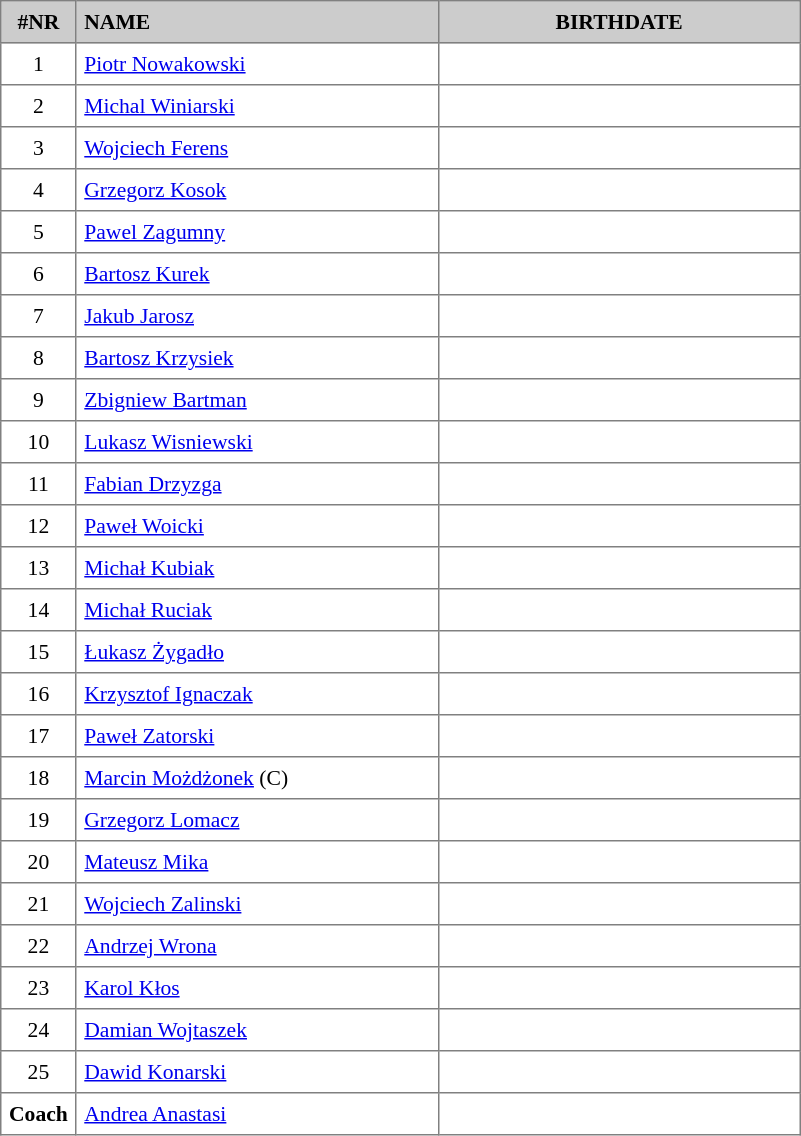<table border="1" cellspacing="2" cellpadding="5" style="border-collapse: collapse; font-size: 90%;">
<tr style="background:#ccc;">
<th>#NR</th>
<th style="text-align:left; width:16em;">NAME</th>
<th style="text-align:center; width:16em;">BIRTHDATE</th>
</tr>
<tr>
<td style="text-align:center;">1</td>
<td><a href='#'>Piotr Nowakowski</a></td>
<td align="center"></td>
</tr>
<tr>
<td style="text-align:center;">2</td>
<td><a href='#'>Michal Winiarski</a></td>
<td align="center"></td>
</tr>
<tr>
<td style="text-align:center;">3</td>
<td><a href='#'>Wojciech Ferens</a></td>
<td align="center"></td>
</tr>
<tr>
<td style="text-align:center;">4</td>
<td><a href='#'>Grzegorz Kosok</a></td>
<td align="center"></td>
</tr>
<tr>
<td style="text-align:center;">5</td>
<td><a href='#'>Pawel Zagumny</a></td>
<td align="center"></td>
</tr>
<tr>
<td style="text-align:center;">6</td>
<td><a href='#'>Bartosz Kurek</a></td>
<td align="center"></td>
</tr>
<tr>
<td style="text-align:center;">7</td>
<td><a href='#'>Jakub Jarosz</a></td>
<td align="center"></td>
</tr>
<tr>
<td style="text-align:center;">8</td>
<td><a href='#'>Bartosz Krzysiek</a></td>
<td align="center"></td>
</tr>
<tr>
<td style="text-align:center;">9</td>
<td><a href='#'>Zbigniew Bartman</a></td>
<td align="center"></td>
</tr>
<tr>
<td style="text-align:center;">10</td>
<td><a href='#'>Lukasz Wisniewski</a></td>
<td align="center"></td>
</tr>
<tr>
<td style="text-align:center;">11</td>
<td><a href='#'>Fabian Drzyzga</a></td>
<td align="center"></td>
</tr>
<tr>
<td style="text-align:center;">12</td>
<td><a href='#'>Paweł Woicki</a></td>
<td align="center"></td>
</tr>
<tr>
<td style="text-align:center;">13</td>
<td><a href='#'>Michał Kubiak</a></td>
<td align="center"></td>
</tr>
<tr>
<td style="text-align:center;">14</td>
<td><a href='#'>Michał Ruciak</a></td>
<td align="center"></td>
</tr>
<tr>
<td style="text-align:center;">15</td>
<td><a href='#'>Łukasz Żygadło</a></td>
<td align="center"></td>
</tr>
<tr>
<td style="text-align:center;">16</td>
<td><a href='#'>Krzysztof Ignaczak</a></td>
<td align="center"></td>
</tr>
<tr>
<td style="text-align:center;">17</td>
<td><a href='#'>Paweł Zatorski</a></td>
<td align="center"></td>
</tr>
<tr>
<td style="text-align:center;">18</td>
<td><a href='#'>Marcin Możdżonek</a> (C)</td>
<td align="center"></td>
</tr>
<tr>
<td style="text-align:center;">19</td>
<td><a href='#'>Grzegorz Lomacz</a></td>
<td align="center"></td>
</tr>
<tr>
<td style="text-align:center;">20</td>
<td><a href='#'>Mateusz Mika</a></td>
<td align="center"></td>
</tr>
<tr>
<td style="text-align:center;">21</td>
<td><a href='#'>Wojciech Zalinski</a></td>
<td align="center"></td>
</tr>
<tr>
<td style="text-align:center;">22</td>
<td><a href='#'>Andrzej Wrona</a></td>
<td align="center"></td>
</tr>
<tr>
<td style="text-align:center;">23</td>
<td><a href='#'>Karol Kłos</a></td>
<td align="center"></td>
</tr>
<tr>
<td style="text-align:center;">24</td>
<td><a href='#'>Damian Wojtaszek</a></td>
<td align="center"></td>
</tr>
<tr>
<td style="text-align:center;">25</td>
<td><a href='#'>Dawid Konarski</a></td>
<td align="center"></td>
</tr>
<tr>
<td style="text-align:center;"><strong>Coach</strong></td>
<td><a href='#'>Andrea Anastasi</a></td>
<td align="center"></td>
</tr>
</table>
